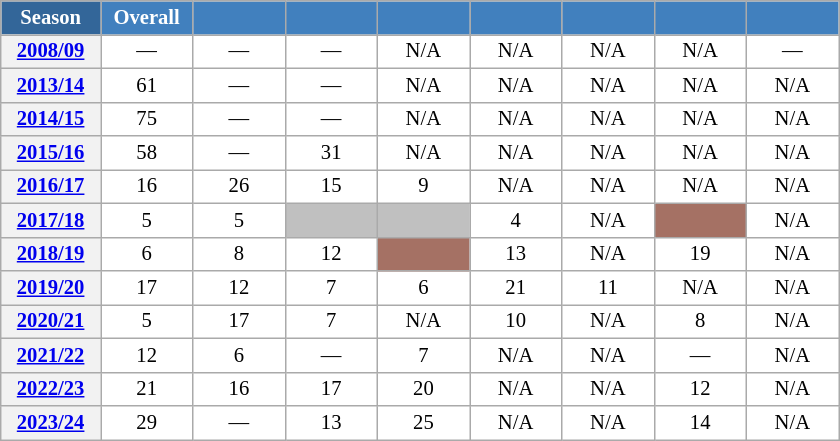<table class="wikitable" style="font-size:86%; text-align:center; border:grey solid 1px; border-collapse:collapse; background:#ffffff;">
<tr>
<th style="background-color:#369; color:white; width:60px;"> Season </th>
<th style="background-color:#4180be; color:white; width:55px;">Overall</th>
<th style="background-color:#4180be; color:white; width:55px;"></th>
<th style="background-color:#4180be; color:white; width:55px;"></th>
<th style="background-color:#4180be; color:white; width:55px;"></th>
<th style="background-color:#4180be; color:white; width:55px;"></th>
<th style="background-color:#4180be; color:white; width:55px;"></th>
<th style="background-color:#4180be; color:white; width:55px;"></th>
<th style="background-color:#4180be; color:white; width:55px;"></th>
</tr>
<tr>
<th scope=row align=center><a href='#'>2008/09</a></th>
<td align=center>—</td>
<td align=center>—</td>
<td align=center>—</td>
<td align=center>N/A</td>
<td align=center>N/A</td>
<td align=center>N/A</td>
<td align=center>N/A</td>
<td align=center>—</td>
</tr>
<tr>
<th scope=row align=center><a href='#'>2013/14</a></th>
<td align=center>61</td>
<td align=center>—</td>
<td align=center>—</td>
<td align=center>N/A</td>
<td align=center>N/A</td>
<td align=center>N/A</td>
<td align=center>N/A</td>
<td align=center>N/A</td>
</tr>
<tr>
<th scope=row align=center><a href='#'>2014/15</a></th>
<td align=center>75</td>
<td align=center>—</td>
<td align=center>—</td>
<td align=center>N/A</td>
<td align=center>N/A</td>
<td align=center>N/A</td>
<td align=center>N/A</td>
<td align=center>N/A</td>
</tr>
<tr>
<th scope=row align=center><a href='#'>2015/16</a></th>
<td align=center>58</td>
<td align=center>—</td>
<td align=center>31</td>
<td align=center>N/A</td>
<td align=center>N/A</td>
<td align=center>N/A</td>
<td align=center>N/A</td>
<td align=center>N/A</td>
</tr>
<tr>
<th scope=row align=center><a href='#'>2016/17</a></th>
<td align=center>16</td>
<td align=center>26</td>
<td align=center>15</td>
<td align=center>9</td>
<td align=center>N/A</td>
<td align=center>N/A</td>
<td align=center>N/A</td>
<td align=center>N/A</td>
</tr>
<tr>
<th scope=row align=center><a href='#'>2017/18</a></th>
<td align=center>5</td>
<td align=center>5</td>
<td align=center bgcolor=silver></td>
<td align=center bgcolor=silver></td>
<td align=center>4</td>
<td align=center>N/A</td>
<td align=center bgcolor=#a57164></td>
<td align=center>N/A</td>
</tr>
<tr>
<th scope=row align=center><a href='#'>2018/19</a></th>
<td align=center>6</td>
<td align=center>8</td>
<td align=center>12</td>
<td align=center bgcolor=#a57164></td>
<td align=center>13</td>
<td align=center>N/A</td>
<td align=center>19</td>
<td align=center>N/A</td>
</tr>
<tr>
<th scope=row align=center><a href='#'>2019/20</a></th>
<td align=center>17</td>
<td align=center>12</td>
<td align=center>7</td>
<td align=center>6</td>
<td align=center>21</td>
<td align=center>11</td>
<td align=center>N/A</td>
<td align=center>N/A</td>
</tr>
<tr>
<th scope=row align=center><a href='#'>2020/21</a></th>
<td align=center>5</td>
<td align=center>17</td>
<td align=center>7</td>
<td align=center>N/A</td>
<td align=center>10</td>
<td align=center>N/A</td>
<td align=center>8</td>
<td align=center>N/A</td>
</tr>
<tr>
<th scope=row align=center><a href='#'>2021/22</a></th>
<td align=center>12</td>
<td align=center>6</td>
<td align=center>—</td>
<td align=center>7</td>
<td align=center>N/A</td>
<td align=center>N/A</td>
<td align=center>—</td>
<td align=center>N/A</td>
</tr>
<tr>
<th scope=row align=center><a href='#'>2022/23</a></th>
<td align=center>21</td>
<td align=center>16</td>
<td align=center>17</td>
<td align=center>20</td>
<td align=center>N/A</td>
<td align=center>N/A</td>
<td align=center>12</td>
<td align=center>N/A</td>
</tr>
<tr>
<th scope=row align=center><a href='#'>2023/24</a></th>
<td align=center>29</td>
<td align=center>—</td>
<td align=center>13</td>
<td align=center>25</td>
<td align=center>N/A</td>
<td align=center>N/A</td>
<td align=center>14</td>
<td align=center>N/A</td>
</tr>
</table>
